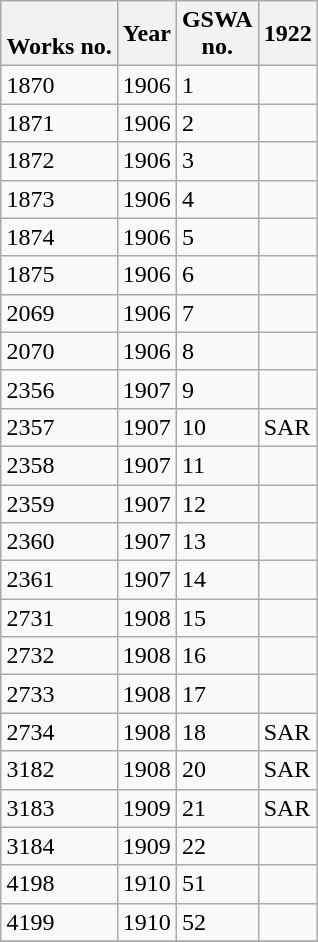<table class="wikitable collapsible collapsed sortable" style="margin:0.5em auto; font-size:100%;">
<tr>
<th><br>Works no.</th>
<th>Year<br></th>
<th>GSWA<br>no.</th>
<th>1922<br></th>
</tr>
<tr>
<td>1870</td>
<td>1906</td>
<td>1</td>
<td></td>
</tr>
<tr>
<td>1871</td>
<td>1906</td>
<td>2</td>
<td></td>
</tr>
<tr>
<td>1872</td>
<td>1906</td>
<td>3</td>
<td></td>
</tr>
<tr>
<td>1873</td>
<td>1906</td>
<td>4</td>
<td></td>
</tr>
<tr>
<td>1874</td>
<td>1906</td>
<td>5</td>
<td></td>
</tr>
<tr>
<td>1875</td>
<td>1906</td>
<td>6</td>
<td></td>
</tr>
<tr>
<td>2069</td>
<td>1906</td>
<td>7</td>
<td></td>
</tr>
<tr>
<td>2070</td>
<td>1906</td>
<td>8</td>
<td></td>
</tr>
<tr>
<td>2356</td>
<td>1907</td>
<td>9</td>
<td></td>
</tr>
<tr>
<td>2357</td>
<td>1907</td>
<td>10</td>
<td>SAR</td>
</tr>
<tr>
<td>2358</td>
<td>1907</td>
<td>11</td>
<td></td>
</tr>
<tr>
<td>2359</td>
<td>1907</td>
<td>12</td>
<td></td>
</tr>
<tr>
<td>2360</td>
<td>1907</td>
<td>13</td>
<td></td>
</tr>
<tr>
<td>2361</td>
<td>1907</td>
<td>14</td>
<td></td>
</tr>
<tr>
<td>2731</td>
<td>1908</td>
<td>15</td>
<td></td>
</tr>
<tr>
<td>2732</td>
<td>1908</td>
<td>16</td>
<td></td>
</tr>
<tr>
<td>2733</td>
<td>1908</td>
<td>17</td>
<td></td>
</tr>
<tr>
<td>2734</td>
<td>1908</td>
<td>18</td>
<td>SAR</td>
</tr>
<tr>
<td>3182</td>
<td>1908</td>
<td>20</td>
<td>SAR</td>
</tr>
<tr>
<td>3183</td>
<td>1909</td>
<td>21</td>
<td>SAR</td>
</tr>
<tr>
<td>3184</td>
<td>1909</td>
<td>22</td>
<td></td>
</tr>
<tr>
<td>4198</td>
<td>1910</td>
<td>51</td>
<td></td>
</tr>
<tr>
<td>4199</td>
<td>1910</td>
<td>52</td>
<td></td>
</tr>
<tr>
</tr>
</table>
